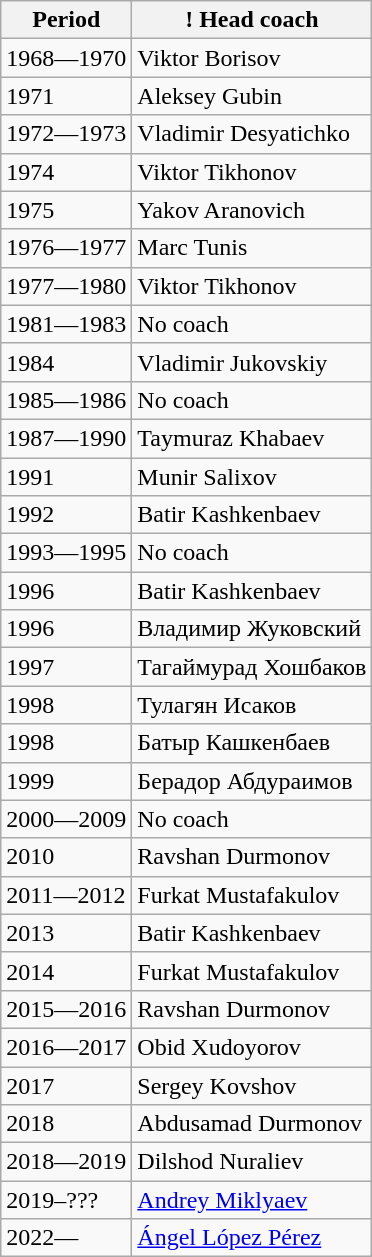<table class="wikitable">
<tr>
<th>Period</th>
<th>! Head coach</th>
</tr>
<tr>
<td>1968—1970</td>
<td> Viktor Borisov</td>
</tr>
<tr>
<td>1971</td>
<td> Aleksey Gubin</td>
</tr>
<tr>
<td>1972—1973</td>
<td> Vladimir Desyatichko</td>
</tr>
<tr>
<td>1974</td>
<td> Viktor Tikhonov</td>
</tr>
<tr>
<td>1975</td>
<td> Yakov Aranovich</td>
</tr>
<tr>
<td>1976—1977</td>
<td> Marc Tunis</td>
</tr>
<tr>
<td>1977—1980</td>
<td> Viktor Tikhonov</td>
</tr>
<tr>
<td>1981—1983</td>
<td>No coach</td>
</tr>
<tr>
<td>1984</td>
<td> Vladimir Jukovskiy</td>
</tr>
<tr>
<td>1985—1986</td>
<td>No coach</td>
</tr>
<tr>
<td>1987—1990</td>
<td> Taymuraz Khabaev</td>
</tr>
<tr>
<td>1991</td>
<td> Munir Salixov</td>
</tr>
<tr>
<td>1992</td>
<td> Batir Kashkenbaev</td>
</tr>
<tr>
<td>1993—1995</td>
<td>No coach</td>
</tr>
<tr>
<td>1996</td>
<td> Batir Kashkenbaev</td>
</tr>
<tr>
<td>1996</td>
<td> Владимир Жуковский</td>
</tr>
<tr>
<td>1997</td>
<td> Тагаймурад Хошбаков</td>
</tr>
<tr>
<td>1998</td>
<td> Тулагян Исаков</td>
</tr>
<tr>
<td>1998</td>
<td> Батыр Кашкенбаев</td>
</tr>
<tr>
<td>1999</td>
<td> Берадор Абдураимов</td>
</tr>
<tr>
<td>2000—2009</td>
<td>No coach</td>
</tr>
<tr>
<td>2010</td>
<td> Ravshan Durmonov</td>
</tr>
<tr>
<td>2011—2012</td>
<td> Furkat Mustafakulov</td>
</tr>
<tr>
<td>2013</td>
<td> Batir Kashkenbaev</td>
</tr>
<tr>
<td>2014</td>
<td> Furkat Mustafakulov</td>
</tr>
<tr>
<td>2015—2016</td>
<td> Ravshan Durmonov</td>
</tr>
<tr>
<td>2016—2017</td>
<td> Obid Xudoyorov</td>
</tr>
<tr>
<td>2017</td>
<td> Sergey Kovshov</td>
</tr>
<tr>
<td>2018</td>
<td> Abdusamad Durmonov</td>
</tr>
<tr>
<td>2018—2019</td>
<td> Dilshod Nuraliev</td>
</tr>
<tr>
<td>2019–???</td>
<td> <a href='#'>Andrey Miklyaev</a></td>
</tr>
<tr>
<td>2022—</td>
<td> <a href='#'>Ángel López Pérez</a></td>
</tr>
</table>
